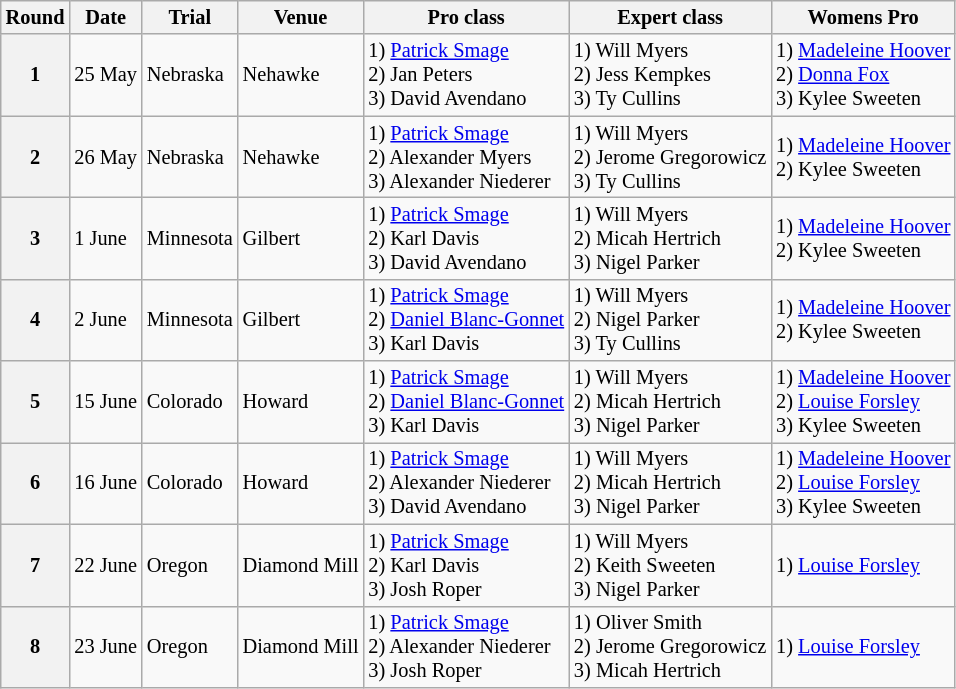<table class="wikitable" style="font-size: 85%;">
<tr>
<th>Round</th>
<th>Date</th>
<th>Trial</th>
<th>Venue</th>
<th>Pro class</th>
<th>Expert class</th>
<th>Womens Pro</th>
</tr>
<tr>
<th>1</th>
<td>25 May</td>
<td> Nebraska</td>
<td>Nehawke</td>
<td>1) <a href='#'>Patrick Smage</a> <br>2) Jan Peters <br>3) David Avendano</td>
<td>1) Will Myers <br>2) Jess Kempkes <br>3) Ty Cullins</td>
<td>1) <a href='#'>Madeleine Hoover</a> <br>2) <a href='#'>Donna Fox</a> <br>3) Kylee Sweeten</td>
</tr>
<tr>
<th>2</th>
<td>26 May</td>
<td> Nebraska</td>
<td>Nehawke</td>
<td>1) <a href='#'>Patrick Smage</a> <br>2) Alexander Myers <br>3) Alexander Niederer</td>
<td>1) Will Myers <br>2) Jerome Gregorowicz <br>3) Ty Cullins</td>
<td>1) <a href='#'>Madeleine Hoover</a> <br>2) Kylee Sweeten</td>
</tr>
<tr>
<th>3</th>
<td>1 June</td>
<td> Minnesota</td>
<td>Gilbert</td>
<td>1) <a href='#'>Patrick Smage</a> <br>2) Karl Davis <br>3) David Avendano</td>
<td>1) Will Myers <br>2) Micah Hertrich <br>3) Nigel Parker</td>
<td>1) <a href='#'>Madeleine Hoover</a> <br>2) Kylee Sweeten</td>
</tr>
<tr>
<th>4</th>
<td>2 June</td>
<td> Minnesota</td>
<td>Gilbert</td>
<td>1) <a href='#'>Patrick Smage</a> <br>2) <a href='#'>Daniel Blanc-Gonnet</a> <br>3) Karl Davis</td>
<td>1) Will Myers <br>2) Nigel Parker <br>3) Ty Cullins</td>
<td>1) <a href='#'>Madeleine Hoover</a> <br>2) Kylee Sweeten</td>
</tr>
<tr>
<th>5</th>
<td>15 June</td>
<td> Colorado</td>
<td>Howard</td>
<td>1) <a href='#'>Patrick Smage</a> <br>2) <a href='#'>Daniel Blanc-Gonnet</a> <br>3) Karl Davis</td>
<td>1) Will Myers <br>2) Micah Hertrich <br>3) Nigel Parker</td>
<td>1) <a href='#'>Madeleine Hoover</a> <br>2) <a href='#'>Louise Forsley</a> <br>3) Kylee Sweeten</td>
</tr>
<tr>
<th>6</th>
<td>16 June</td>
<td> Colorado</td>
<td>Howard</td>
<td>1) <a href='#'>Patrick Smage</a> <br>2) Alexander Niederer <br>3) David Avendano</td>
<td>1) Will Myers <br>2) Micah Hertrich <br>3) Nigel Parker</td>
<td>1) <a href='#'>Madeleine Hoover</a> <br>2) <a href='#'>Louise Forsley</a> <br>3) Kylee Sweeten</td>
</tr>
<tr>
<th>7</th>
<td>22 June</td>
<td> Oregon</td>
<td>Diamond Mill</td>
<td>1) <a href='#'>Patrick Smage</a> <br>2) Karl Davis <br>3) Josh Roper</td>
<td>1) Will Myers <br>2) Keith Sweeten <br>3) Nigel Parker</td>
<td>1) <a href='#'>Louise Forsley</a></td>
</tr>
<tr>
<th>8</th>
<td>23 June</td>
<td> Oregon</td>
<td>Diamond Mill</td>
<td>1) <a href='#'>Patrick Smage</a> <br>2) Alexander Niederer <br>3) Josh Roper</td>
<td>1) Oliver Smith <br>2) Jerome Gregorowicz <br>3) Micah Hertrich</td>
<td>1) <a href='#'>Louise Forsley</a></td>
</tr>
</table>
